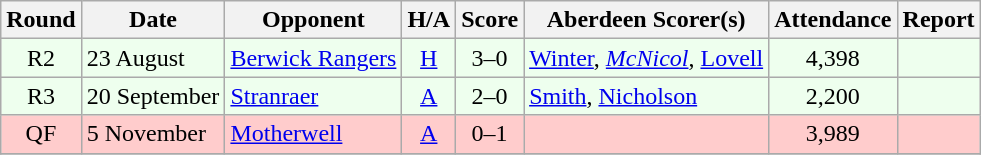<table class="wikitable" style="text-align:center">
<tr>
<th>Round</th>
<th>Date</th>
<th>Opponent</th>
<th>H/A</th>
<th>Score</th>
<th>Aberdeen Scorer(s)</th>
<th>Attendance</th>
<th>Report</th>
</tr>
<tr bgcolor=#EEFFEE>
<td>R2</td>
<td align=left>23 August</td>
<td align=left><a href='#'>Berwick Rangers</a></td>
<td><a href='#'>H</a></td>
<td>3–0</td>
<td align=left><a href='#'>Winter</a>, <em><a href='#'>McNicol</a></em>, <a href='#'>Lovell</a></td>
<td>4,398</td>
<td></td>
</tr>
<tr bgcolor=#EEFFEE>
<td>R3</td>
<td align=left>20 September</td>
<td align=left><a href='#'>Stranraer</a></td>
<td><a href='#'>A</a></td>
<td>2–0</td>
<td align=left><a href='#'>Smith</a>, <a href='#'>Nicholson</a></td>
<td>2,200</td>
<td></td>
</tr>
<tr bgcolor=#FFCCCC>
<td>QF</td>
<td align=left>5 November</td>
<td align=left><a href='#'>Motherwell</a></td>
<td><a href='#'>A</a></td>
<td>0–1</td>
<td align=left></td>
<td>3,989</td>
<td></td>
</tr>
<tr>
</tr>
</table>
